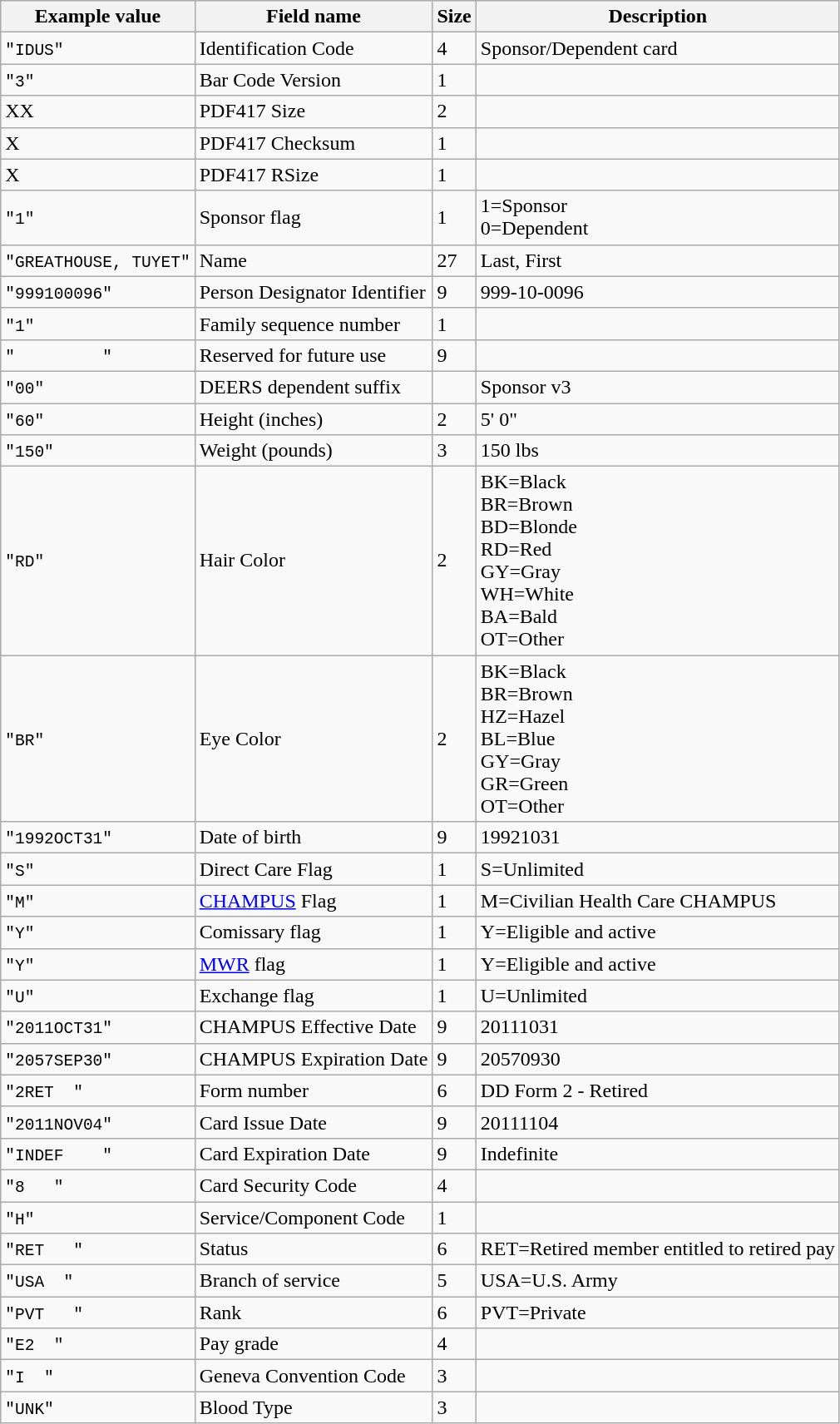<table class="wikitable">
<tr>
<th>Example value</th>
<th>Field name</th>
<th>Size</th>
<th>Description</th>
</tr>
<tr>
<td><code>"IDUS"</code></td>
<td>Identification Code</td>
<td>4</td>
<td>Sponsor/Dependent card</td>
</tr>
<tr>
<td><code>"3"</code></td>
<td>Bar Code Version</td>
<td>1</td>
<td></td>
</tr>
<tr>
<td>XX</td>
<td>PDF417 Size</td>
<td>2</td>
<td></td>
</tr>
<tr>
<td>X</td>
<td>PDF417 Checksum</td>
<td>1</td>
<td></td>
</tr>
<tr>
<td>X</td>
<td>PDF417 RSize</td>
<td>1</td>
<td></td>
</tr>
<tr>
<td><code>"1"</code></td>
<td>Sponsor flag</td>
<td>1</td>
<td>1=Sponsor<br>0=Dependent</td>
</tr>
<tr>
<td><code>"GREATHOUSE, TUYET"</code></td>
<td>Name</td>
<td>27</td>
<td>Last, First</td>
</tr>
<tr>
<td><code>"999100096"</code></td>
<td>Person Designator Identifier</td>
<td>9</td>
<td>999-10-0096</td>
</tr>
<tr>
<td><code>"1"</code></td>
<td>Family sequence number</td>
<td>1</td>
<td></td>
</tr>
<tr>
<td><code>"         "</code></td>
<td>Reserved for future use</td>
<td>9</td>
<td></td>
</tr>
<tr>
<td><code>"00"</code></td>
<td>DEERS dependent suffix</td>
<td></td>
<td>Sponsor v3</td>
</tr>
<tr>
<td><code>"60"</code></td>
<td>Height (inches)</td>
<td>2</td>
<td>5' 0"</td>
</tr>
<tr>
<td><code>"150"</code></td>
<td>Weight (pounds)</td>
<td>3</td>
<td>150 lbs</td>
</tr>
<tr>
<td><code>"RD"</code></td>
<td>Hair Color</td>
<td>2</td>
<td>BK=Black<br>BR=Brown<br>BD=Blonde<br>RD=Red<br>GY=Gray<br>WH=White<br>BA=Bald<br>OT=Other</td>
</tr>
<tr>
<td><code>"BR"</code></td>
<td>Eye Color</td>
<td>2</td>
<td>BK=Black<br>BR=Brown<br>HZ=Hazel<br>BL=Blue<br>GY=Gray<br>GR=Green<br>OT=Other</td>
</tr>
<tr>
<td><code>"1992OCT31"</code></td>
<td>Date of birth</td>
<td>9</td>
<td>19921031</td>
</tr>
<tr>
<td><code>"S"</code></td>
<td>Direct Care Flag</td>
<td>1</td>
<td>S=Unlimited</td>
</tr>
<tr>
<td><code>"M"</code></td>
<td><a href='#'>CHAMPUS</a> Flag</td>
<td>1</td>
<td>M=Civilian Health Care CHAMPUS</td>
</tr>
<tr>
<td><code>"Y"</code></td>
<td>Comissary flag</td>
<td>1</td>
<td>Y=Eligible and active</td>
</tr>
<tr>
<td><code>"Y"</code></td>
<td><a href='#'>MWR</a> flag</td>
<td>1</td>
<td>Y=Eligible and active</td>
</tr>
<tr>
<td><code>"U"</code></td>
<td>Exchange flag</td>
<td>1</td>
<td>U=Unlimited</td>
</tr>
<tr>
<td><code>"2011OCT31"</code></td>
<td>CHAMPUS Effective Date</td>
<td>9</td>
<td>20111031</td>
</tr>
<tr>
<td><code>"2057SEP30"</code></td>
<td>CHAMPUS Expiration Date</td>
<td>9</td>
<td>20570930</td>
</tr>
<tr>
<td><code>"2RET  "</code></td>
<td>Form number</td>
<td>6</td>
<td>DD Form 2 - Retired</td>
</tr>
<tr>
<td><code>"2011NOV04"</code></td>
<td>Card Issue Date</td>
<td>9</td>
<td>20111104</td>
</tr>
<tr>
<td><code>"INDEF    "</code></td>
<td>Card Expiration Date</td>
<td>9</td>
<td>Indefinite</td>
</tr>
<tr>
<td><code>"8   "</code></td>
<td>Card Security Code</td>
<td>4</td>
<td></td>
</tr>
<tr>
<td><code>"H"</code></td>
<td>Service/Component Code</td>
<td>1</td>
<td></td>
</tr>
<tr>
<td><code>"RET   "</code></td>
<td>Status</td>
<td>6</td>
<td>RET=Retired member entitled to retired pay</td>
</tr>
<tr>
<td><code>"USA  "</code></td>
<td>Branch of service</td>
<td>5</td>
<td>USA=U.S. Army</td>
</tr>
<tr>
<td><code>"PVT   "</code></td>
<td>Rank</td>
<td>6</td>
<td>PVT=Private</td>
</tr>
<tr>
<td><code>"E2  "</code></td>
<td>Pay grade</td>
<td>4</td>
<td></td>
</tr>
<tr>
<td><code>"I  "</code></td>
<td>Geneva Convention Code</td>
<td>3</td>
<td></td>
</tr>
<tr>
<td><code>"UNK"</code></td>
<td>Blood Type</td>
<td>3</td>
<td></td>
</tr>
</table>
